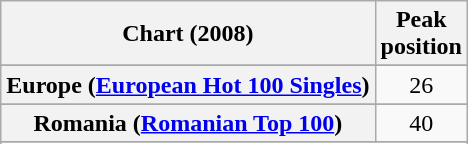<table class="wikitable sortable plainrowheaders" style="text-align:center">
<tr>
<th scope="col">Chart (2008)</th>
<th scope="col">Peak<br>position</th>
</tr>
<tr>
</tr>
<tr>
</tr>
<tr>
</tr>
<tr>
</tr>
<tr>
<th scope="row">Europe (<a href='#'>European Hot 100 Singles</a>)</th>
<td>26</td>
</tr>
<tr>
</tr>
<tr>
</tr>
<tr>
</tr>
<tr>
<th scope="row">Romania (<a href='#'>Romanian Top 100</a>)</th>
<td>40</td>
</tr>
<tr>
</tr>
<tr>
</tr>
</table>
